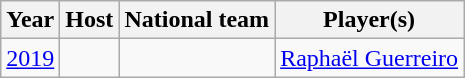<table class="wikitable">
<tr>
<th Align=Left>Year</th>
<th Align=Left>Host</th>
<th Align=Left>National team</th>
<th Align=Left>Player(s)</th>
</tr>
<tr>
<td><a href='#'>2019</a></td>
<td></td>
<td></td>
<td><a href='#'>Raphaël Guerreiro</a></td>
</tr>
</table>
